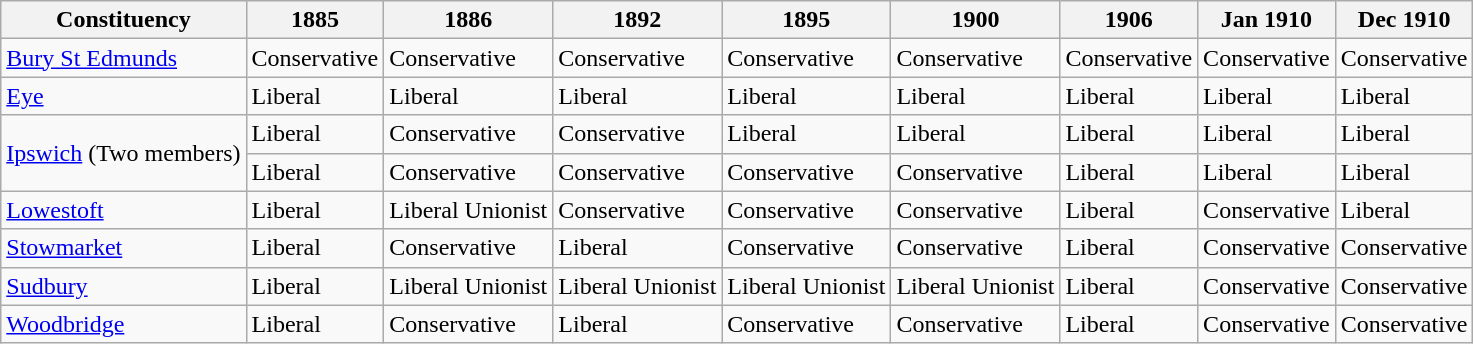<table class="wikitable sortable">
<tr>
<th>Constituency</th>
<th>1885</th>
<th>1886</th>
<th>1892</th>
<th>1895</th>
<th>1900</th>
<th>1906</th>
<th>Jan 1910</th>
<th>Dec 1910</th>
</tr>
<tr>
<td><a href='#'>Bury St Edmunds</a></td>
<td bgcolor=>Conservative</td>
<td bgcolor=>Conservative</td>
<td bgcolor=>Conservative</td>
<td bgcolor=>Conservative</td>
<td bgcolor=>Conservative</td>
<td bgcolor=>Conservative</td>
<td bgcolor=>Conservative</td>
<td bgcolor=>Conservative</td>
</tr>
<tr>
<td><a href='#'>Eye</a></td>
<td bgcolor=>Liberal</td>
<td bgcolor=>Liberal</td>
<td bgcolor=>Liberal</td>
<td bgcolor=>Liberal</td>
<td bgcolor=>Liberal</td>
<td bgcolor=>Liberal</td>
<td bgcolor=>Liberal</td>
<td bgcolor=>Liberal</td>
</tr>
<tr>
<td rowspan="2"><a href='#'>Ipswich</a> (Two members)</td>
<td bgcolor=>Liberal</td>
<td bgcolor=>Conservative</td>
<td bgcolor=>Conservative</td>
<td bgcolor=>Liberal</td>
<td bgcolor=>Liberal</td>
<td bgcolor=>Liberal</td>
<td bgcolor=>Liberal</td>
<td bgcolor=>Liberal</td>
</tr>
<tr>
<td bgcolor=>Liberal</td>
<td bgcolor=>Conservative</td>
<td bgcolor=>Conservative</td>
<td bgcolor=>Conservative</td>
<td bgcolor=>Conservative</td>
<td bgcolor=>Liberal</td>
<td bgcolor=>Liberal</td>
<td bgcolor=>Liberal</td>
</tr>
<tr>
<td><a href='#'>Lowestoft</a></td>
<td bgcolor=>Liberal</td>
<td bgcolor=>Liberal Unionist</td>
<td bgcolor=>Conservative</td>
<td bgcolor=>Conservative</td>
<td bgcolor=>Conservative</td>
<td bgcolor=>Liberal</td>
<td bgcolor=>Conservative</td>
<td bgcolor=>Liberal</td>
</tr>
<tr>
<td><a href='#'>Stowmarket</a></td>
<td bgcolor=>Liberal</td>
<td bgcolor=>Conservative</td>
<td bgcolor=>Liberal</td>
<td bgcolor=>Conservative</td>
<td bgcolor=>Conservative</td>
<td bgcolor=>Liberal</td>
<td bgcolor=>Conservative</td>
<td bgcolor=>Conservative</td>
</tr>
<tr>
<td><a href='#'>Sudbury</a></td>
<td bgcolor=>Liberal</td>
<td bgcolor=>Liberal Unionist</td>
<td bgcolor=>Liberal Unionist</td>
<td bgcolor=>Liberal Unionist</td>
<td bgcolor=>Liberal Unionist</td>
<td bgcolor=>Liberal</td>
<td bgcolor=>Conservative</td>
<td bgcolor=>Conservative</td>
</tr>
<tr>
<td><a href='#'>Woodbridge</a></td>
<td bgcolor=>Liberal</td>
<td bgcolor=>Conservative</td>
<td bgcolor=>Liberal</td>
<td bgcolor=>Conservative</td>
<td bgcolor=>Conservative</td>
<td bgcolor=>Liberal</td>
<td bgcolor=>Conservative</td>
<td bgcolor=>Conservative</td>
</tr>
</table>
